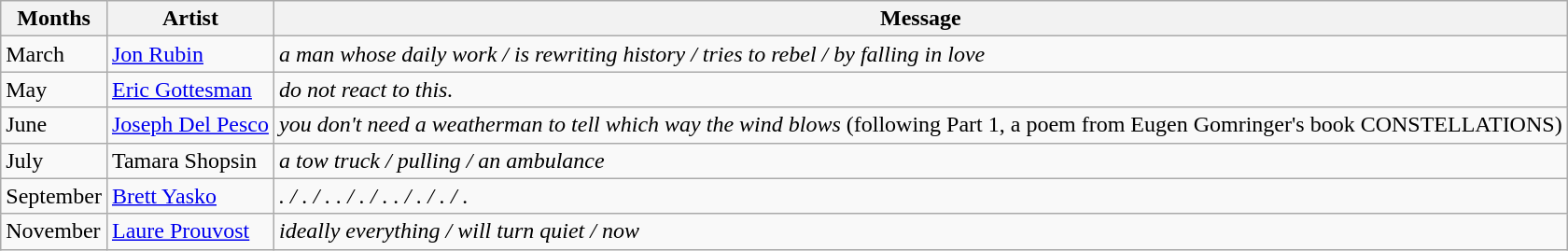<table class="wikitable">
<tr>
<th>Months</th>
<th>Artist</th>
<th>Message</th>
</tr>
<tr>
<td>March</td>
<td><a href='#'>Jon Rubin</a></td>
<td><em>a man whose daily work / is rewriting history / tries to rebel / by falling in love</em></td>
</tr>
<tr>
<td>May</td>
<td><a href='#'>Eric Gottesman</a></td>
<td><em>do not react to this.</em></td>
</tr>
<tr>
<td>June</td>
<td><a href='#'>Joseph Del Pesco</a></td>
<td><em>you don't need a weatherman to tell which way the wind blows</em> (following Part 1, a poem from Eugen Gomringer's book CONSTELLATIONS)</td>
</tr>
<tr>
<td>July</td>
<td>Tamara Shopsin</td>
<td><em>a tow truck / pulling / an ambulance</em></td>
</tr>
<tr>
<td>September</td>
<td><a href='#'>Brett Yasko</a></td>
<td><em>. / . / . . / . / . . / .  / . / .</em></td>
</tr>
<tr>
<td>November</td>
<td><a href='#'>Laure Prouvost</a></td>
<td><em>ideally everything / will turn quiet / now</em></td>
</tr>
</table>
